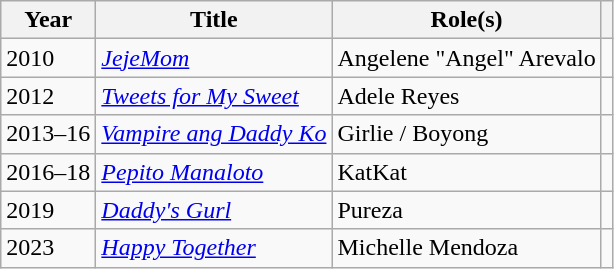<table class="wikitable">
<tr>
<th>Year</th>
<th>Title</th>
<th>Role(s)</th>
<th></th>
</tr>
<tr>
<td>2010</td>
<td><em><a href='#'>JejeMom</a></em></td>
<td>Angelene "Angel" Arevalo</td>
<td></td>
</tr>
<tr>
<td>2012</td>
<td><em><a href='#'>Tweets for My Sweet</a></em></td>
<td>Adele Reyes</td>
<td></td>
</tr>
<tr>
<td>2013–16</td>
<td><em><a href='#'>Vampire ang Daddy Ko</a></em></td>
<td>Girlie / Boyong</td>
<td></td>
</tr>
<tr>
<td>2016–18</td>
<td><em><a href='#'>Pepito Manaloto</a></em></td>
<td>KatKat</td>
<td></td>
</tr>
<tr>
<td>2019</td>
<td><em><a href='#'>Daddy's Gurl</a></em></td>
<td>Pureza</td>
<td></td>
</tr>
<tr>
<td>2023</td>
<td><em><a href='#'>Happy Together</a></em></td>
<td>Michelle Mendoza</td>
<td></td>
</tr>
</table>
